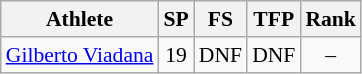<table class="wikitable" border="1" style="font-size:90%">
<tr>
<th>Athlete</th>
<th>SP</th>
<th>FS</th>
<th>TFP</th>
<th>Rank</th>
</tr>
<tr align=center>
<td align=left><a href='#'>Gilberto Viadana</a></td>
<td>19</td>
<td>DNF</td>
<td>DNF</td>
<td>–</td>
</tr>
</table>
